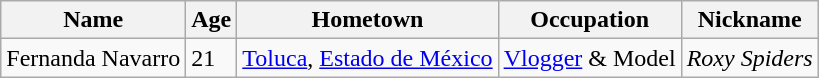<table class="wikitable sortable">
<tr>
<th>Name</th>
<th>Age</th>
<th>Hometown</th>
<th>Occupation</th>
<th>Nickname</th>
</tr>
<tr>
<td>Fernanda Navarro</td>
<td>21</td>
<td><a href='#'>Toluca</a>, <a href='#'>Estado de México</a></td>
<td><a href='#'>Vlogger</a> & Model</td>
<td><em>Roxy Spiders</em></td>
</tr>
</table>
